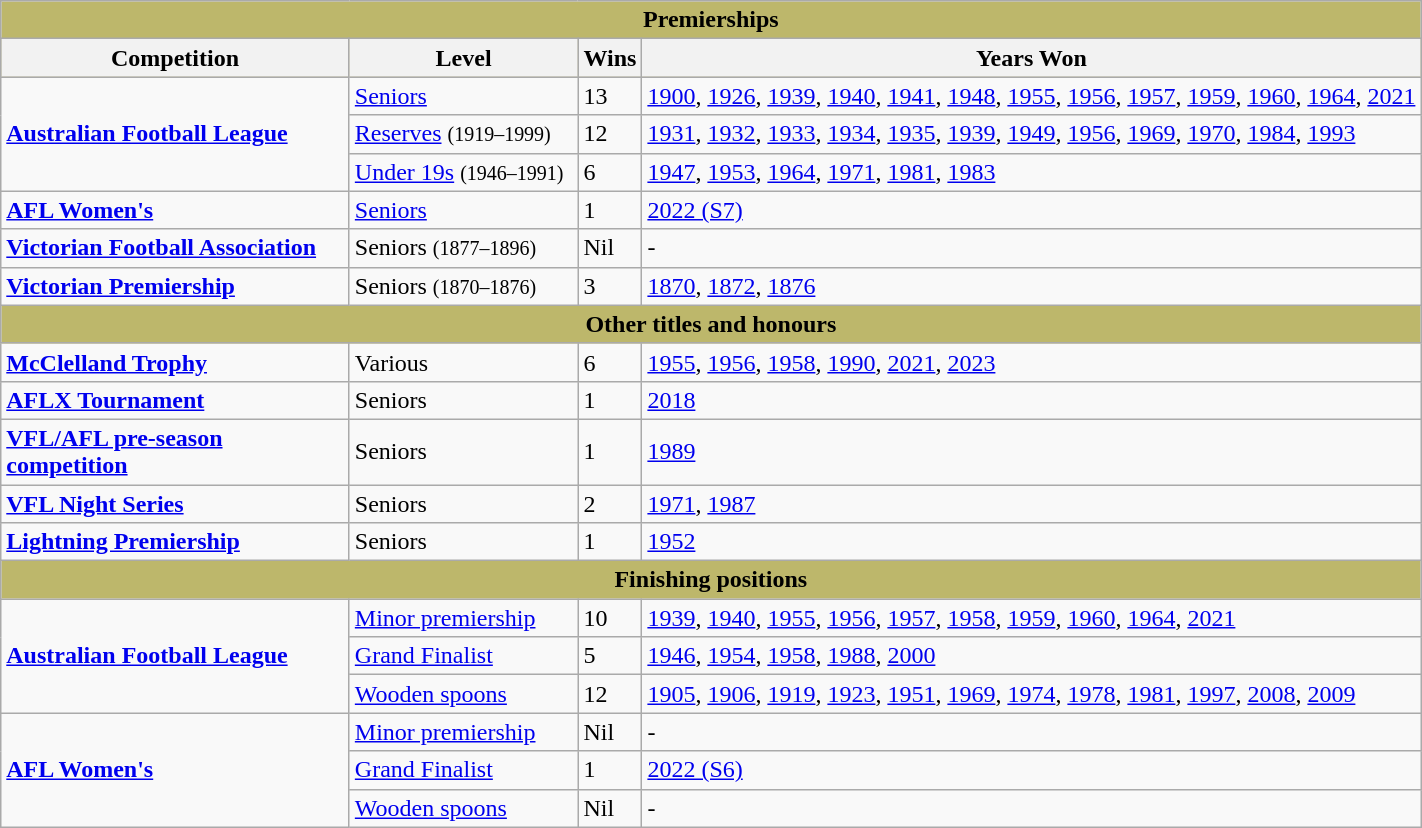<table class="wikitable">
<tr>
<td colspan="4" style="background:#bdb76b;" align="center"><strong>Premierships</strong></td>
</tr>
<tr style="background:#bdb76b;">
<th style="width: 225px;">Competition</th>
<th style="width: 145px;">Level</th>
<th>Wins</th>
<th>Years Won</th>
</tr>
<tr>
<td rowspan=3 scope="row" style="text-align: left"><strong><a href='#'>Australian Football League</a></strong></td>
<td><a href='#'>Seniors</a></td>
<td>13</td>
<td><a href='#'>1900</a>, <a href='#'>1926</a>, <a href='#'>1939</a>, <a href='#'>1940</a>, <a href='#'>1941</a>, <a href='#'>1948</a>, <a href='#'>1955</a>, <a href='#'>1956</a>, <a href='#'>1957</a>, <a href='#'>1959</a>, <a href='#'>1960</a>, <a href='#'>1964</a>, <a href='#'>2021</a></td>
</tr>
<tr>
<td><a href='#'>Reserves</a> <small>(1919–1999)</small></td>
<td>12</td>
<td><a href='#'>1931</a>, <a href='#'>1932</a>, <a href='#'>1933</a>, <a href='#'>1934</a>, <a href='#'>1935</a>, <a href='#'>1939</a>, <a href='#'>1949</a>, <a href='#'>1956</a>, <a href='#'>1969</a>, <a href='#'>1970</a>, <a href='#'>1984</a>, <a href='#'>1993</a></td>
</tr>
<tr>
<td><a href='#'>Under 19s</a> <small>(1946–1991)</small></td>
<td>6</td>
<td><a href='#'>1947</a>, <a href='#'>1953</a>, <a href='#'>1964</a>, <a href='#'>1971</a>, <a href='#'>1981</a>, <a href='#'>1983</a></td>
</tr>
<tr>
<td><strong><a href='#'>AFL Women's</a></strong></td>
<td><a href='#'>Seniors</a></td>
<td>1</td>
<td><a href='#'>2022 (S7)</a></td>
</tr>
<tr>
<td><strong><a href='#'>Victorian Football Association</a></strong></td>
<td>Seniors <small>(1877–1896)</small></td>
<td>Nil</td>
<td>-</td>
</tr>
<tr>
<td><strong><a href='#'>Victorian Premiership</a></strong></td>
<td>Seniors <small>(1870–1876)</small></td>
<td>3</td>
<td><a href='#'>1870</a>, <a href='#'>1872</a>, <a href='#'>1876</a></td>
</tr>
<tr>
<td colspan="4" style="background:#bdb76b;" align="center"><strong>Other titles and honours</strong></td>
</tr>
<tr>
<td><strong><a href='#'>McClelland Trophy</a></strong></td>
<td>Various</td>
<td>6</td>
<td><a href='#'>1955</a>, <a href='#'>1956</a>, <a href='#'>1958</a>, <a href='#'>1990</a>, <a href='#'>2021</a>, <a href='#'>2023</a></td>
</tr>
<tr>
<td><strong><a href='#'>AFLX Tournament</a></strong></td>
<td>Seniors</td>
<td>1</td>
<td><a href='#'>2018</a></td>
</tr>
<tr>
<td><strong><a href='#'>VFL/AFL pre-season competition</a></strong></td>
<td>Seniors</td>
<td>1</td>
<td><a href='#'>1989</a></td>
</tr>
<tr>
<td><strong><a href='#'>VFL Night Series</a></strong></td>
<td>Seniors</td>
<td>2</td>
<td><a href='#'>1971</a>, <a href='#'>1987</a></td>
</tr>
<tr>
<td><strong><a href='#'>Lightning Premiership</a></strong></td>
<td>Seniors</td>
<td>1</td>
<td><a href='#'>1952</a></td>
</tr>
<tr>
<td colspan="4" style="background:#bdb76b;" align="center"><strong>Finishing positions</strong></td>
</tr>
<tr>
<td rowspan=3 scope="row" style="text-align: left"><strong><a href='#'>Australian Football League</a></strong></td>
<td><a href='#'>Minor premiership</a></td>
<td>10</td>
<td><a href='#'>1939</a>, <a href='#'>1940</a>, <a href='#'>1955</a>, <a href='#'>1956</a>, <a href='#'>1957</a>, <a href='#'>1958</a>, <a href='#'>1959</a>, <a href='#'>1960</a>, <a href='#'>1964</a>, <a href='#'>2021</a></td>
</tr>
<tr>
<td><a href='#'>Grand Finalist</a></td>
<td>5</td>
<td><a href='#'>1946</a>, <a href='#'>1954</a>, <a href='#'>1958</a>, <a href='#'>1988</a>, <a href='#'>2000</a></td>
</tr>
<tr>
<td><a href='#'>Wooden spoons</a></td>
<td>12</td>
<td><a href='#'>1905</a>, <a href='#'>1906</a>, <a href='#'>1919</a>, <a href='#'>1923</a>, <a href='#'>1951</a>, <a href='#'>1969</a>, <a href='#'>1974</a>, <a href='#'>1978</a>, <a href='#'>1981</a>, <a href='#'>1997</a>, <a href='#'>2008</a>, <a href='#'>2009</a></td>
</tr>
<tr>
<td rowspan=3 scope="row" style="text-align: left"><strong><a href='#'>AFL Women's</a></strong></td>
<td><a href='#'>Minor premiership</a></td>
<td>Nil</td>
<td>-</td>
</tr>
<tr>
<td><a href='#'>Grand Finalist</a></td>
<td>1</td>
<td><a href='#'>2022 (S6)</a></td>
</tr>
<tr>
<td><a href='#'>Wooden spoons</a></td>
<td>Nil</td>
<td>-</td>
</tr>
</table>
